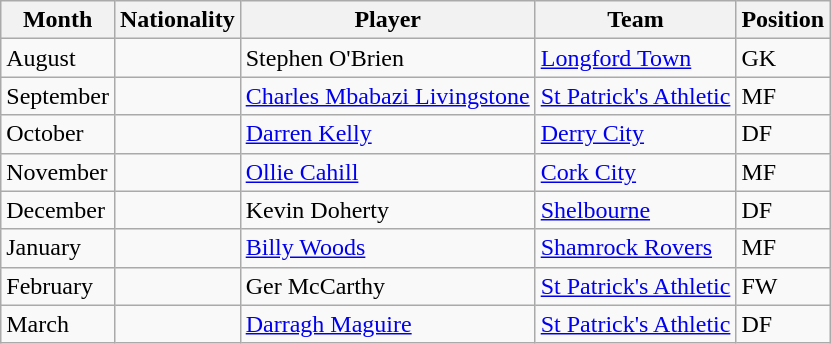<table class="wikitable sortable">
<tr>
<th>Month</th>
<th>Nationality</th>
<th>Player</th>
<th>Team</th>
<th>Position</th>
</tr>
<tr>
<td>August</td>
<td></td>
<td>Stephen O'Brien</td>
<td><a href='#'>Longford Town</a></td>
<td>GK</td>
</tr>
<tr>
<td>September</td>
<td></td>
<td><a href='#'>Charles Mbabazi Livingstone</a></td>
<td><a href='#'>St Patrick's Athletic</a></td>
<td>MF</td>
</tr>
<tr>
<td>October</td>
<td></td>
<td><a href='#'>Darren Kelly</a></td>
<td><a href='#'>Derry City</a></td>
<td>DF</td>
</tr>
<tr>
<td>November</td>
<td></td>
<td><a href='#'>Ollie Cahill</a></td>
<td><a href='#'>Cork City</a></td>
<td>MF</td>
</tr>
<tr>
<td>December</td>
<td></td>
<td>Kevin Doherty</td>
<td><a href='#'>Shelbourne</a></td>
<td>DF</td>
</tr>
<tr>
<td>January</td>
<td></td>
<td><a href='#'>Billy Woods</a></td>
<td><a href='#'>Shamrock Rovers</a></td>
<td>MF</td>
</tr>
<tr>
<td>February</td>
<td></td>
<td>Ger McCarthy</td>
<td><a href='#'>St Patrick's Athletic</a></td>
<td>FW</td>
</tr>
<tr>
<td>March</td>
<td></td>
<td><a href='#'>Darragh Maguire</a></td>
<td><a href='#'>St Patrick's Athletic</a></td>
<td>DF</td>
</tr>
</table>
